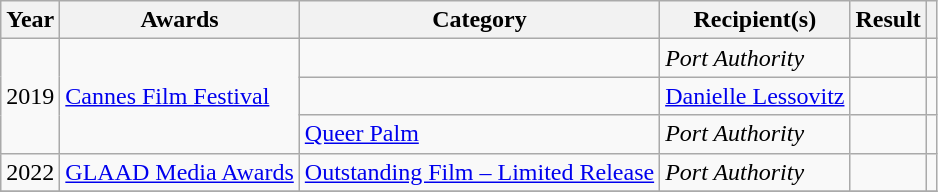<table class="wikitable plainrowheaders sortable">
<tr>
<th scope="col">Year</th>
<th scope="col">Awards</th>
<th scope="col">Category</th>
<th scope="col">Recipient(s)</th>
<th scope="col">Result</th>
<th scope="col" class="unsortable"></th>
</tr>
<tr>
<td rowspan="3">2019</td>
<td rowspan="3"><a href='#'>Cannes Film Festival</a></td>
<td></td>
<td><em>Port Authority</em></td>
<td></td>
<td></td>
</tr>
<tr>
<td></td>
<td><a href='#'>Danielle Lessovitz</a></td>
<td></td>
<td></td>
</tr>
<tr>
<td><a href='#'>Queer Palm</a></td>
<td><em>Port Authority</em></td>
<td></td>
<td></td>
</tr>
<tr>
<td>2022</td>
<td><a href='#'>GLAAD Media Awards</a></td>
<td><a href='#'>Outstanding Film – Limited Release</a></td>
<td><em>Port Authority</em></td>
<td></td>
<td></td>
</tr>
<tr>
</tr>
</table>
